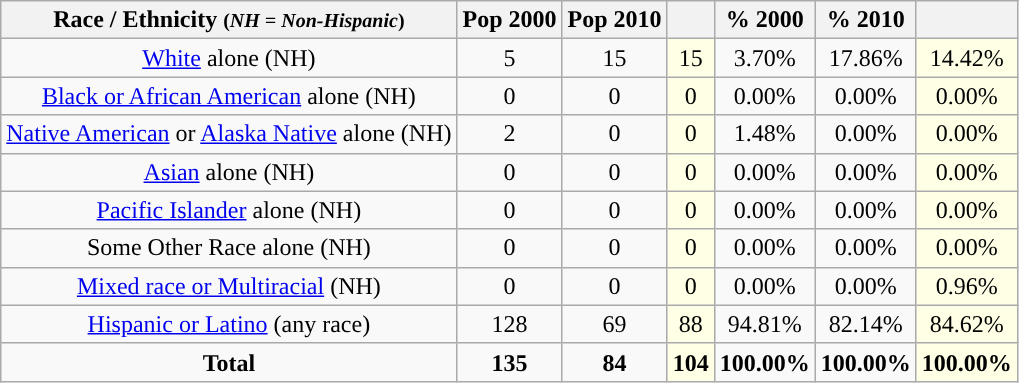<table class="wikitable" style="text-align:center;">
<tr>
<th>Race / Ethnicity <small>(<em>NH = Non-Hispanic</em>)</small></th>
<th>Pop 2000</th>
<th>Pop 2010</th>
<th></th>
<th>% 2000</th>
<th>% 2010</th>
<th></th>
</tr>
<tr>
<td><a href='#'>White</a> alone (NH)</td>
<td>5</td>
<td>15</td>
<td style='background: #ffffe6;'>15</td>
<td>3.70%</td>
<td>17.86%</td>
<td style='background: #ffffe6;'>14.42%</td>
</tr>
<tr>
<td><a href='#'>Black or African American</a> alone (NH)</td>
<td>0</td>
<td>0</td>
<td style='background: #ffffe6;'>0</td>
<td>0.00%</td>
<td>0.00%</td>
<td style='background: #ffffe6;'>0.00%</td>
</tr>
<tr>
<td><a href='#'>Native American</a> or <a href='#'>Alaska Native</a> alone (NH)</td>
<td>2</td>
<td>0</td>
<td style='background: #ffffe6;'>0</td>
<td>1.48%</td>
<td>0.00%</td>
<td style='background: #ffffe6;'>0.00%</td>
</tr>
<tr>
<td><a href='#'>Asian</a> alone (NH)</td>
<td>0</td>
<td>0</td>
<td style='background: #ffffe6;'>0</td>
<td>0.00%</td>
<td>0.00%</td>
<td style='background: #ffffe6;'>0.00%</td>
</tr>
<tr>
<td><a href='#'>Pacific Islander</a> alone (NH)</td>
<td>0</td>
<td>0</td>
<td style='background: #ffffe6;'>0</td>
<td>0.00%</td>
<td>0.00%</td>
<td style='background: #ffffe6;'>0.00%</td>
</tr>
<tr>
<td>Some Other Race alone (NH)</td>
<td>0</td>
<td>0</td>
<td style='background: #ffffe6;'>0</td>
<td>0.00%</td>
<td>0.00%</td>
<td style='background: #ffffe6;'>0.00%</td>
</tr>
<tr>
<td><a href='#'>Mixed race or Multiracial</a> (NH)</td>
<td>0</td>
<td>0</td>
<td style='background: #ffffe6;'>0</td>
<td>0.00%</td>
<td>0.00%</td>
<td style='background: #ffffe6;'>0.96%</td>
</tr>
<tr>
<td><a href='#'>Hispanic or Latino</a> (any race)</td>
<td>128</td>
<td>69</td>
<td style='background: #ffffe6;'>88</td>
<td>94.81%</td>
<td>82.14%</td>
<td style='background: #ffffe6;'>84.62%</td>
</tr>
<tr>
<td><strong>Total</strong></td>
<td><strong>135</strong></td>
<td><strong>84</strong></td>
<td style='background: #ffffe6;'><strong>104</strong></td>
<td><strong>100.00%</strong></td>
<td><strong>100.00%</strong></td>
<td style='background: #ffffe6;'><strong>100.00%</strong></td>
</tr>
</table>
